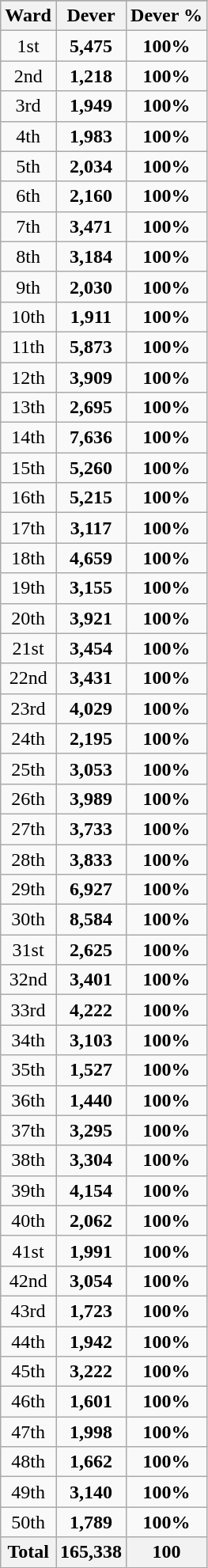<table class="wikitable sortable mw-collapsible mw-collapsed" style="text-align: center;">
<tr>
</tr>
<tr>
<th>Ward</th>
<th>Dever</th>
<th>Dever %</th>
</tr>
<tr>
<td>1st</td>
<td><strong>5,475</strong></td>
<td><strong>100%</strong></td>
</tr>
<tr>
<td>2nd</td>
<td><strong>1,218</strong></td>
<td><strong>100%</strong></td>
</tr>
<tr>
<td>3rd</td>
<td><strong>1,949</strong></td>
<td><strong>100%</strong></td>
</tr>
<tr>
<td>4th</td>
<td><strong>1,983</strong></td>
<td><strong>100%</strong></td>
</tr>
<tr>
<td>5th</td>
<td><strong>2,034</strong></td>
<td><strong>100%</strong></td>
</tr>
<tr>
<td>6th</td>
<td><strong>2,160</strong></td>
<td><strong>100%</strong></td>
</tr>
<tr>
<td>7th</td>
<td><strong>3,471</strong></td>
<td><strong>100%</strong></td>
</tr>
<tr>
<td>8th</td>
<td><strong>3,184</strong></td>
<td><strong>100%</strong></td>
</tr>
<tr>
<td>9th</td>
<td><strong>2,030</strong></td>
<td><strong>100%</strong></td>
</tr>
<tr>
<td>10th</td>
<td><strong>1,911</strong></td>
<td><strong>100%</strong></td>
</tr>
<tr>
<td>11th</td>
<td><strong>5,873</strong></td>
<td><strong>100%</strong></td>
</tr>
<tr>
<td>12th</td>
<td><strong>3,909</strong></td>
<td><strong>100%</strong></td>
</tr>
<tr>
<td>13th</td>
<td><strong>2,695</strong></td>
<td><strong>100%</strong></td>
</tr>
<tr>
<td>14th</td>
<td><strong>7,636</strong></td>
<td><strong>100%</strong></td>
</tr>
<tr>
<td>15th</td>
<td><strong>5,260</strong></td>
<td><strong>100%</strong></td>
</tr>
<tr>
<td>16th</td>
<td><strong>5,215</strong></td>
<td><strong>100%</strong></td>
</tr>
<tr>
<td>17th</td>
<td><strong>3,117</strong></td>
<td><strong>100%</strong></td>
</tr>
<tr>
<td>18th</td>
<td><strong>4,659</strong></td>
<td><strong>100%</strong></td>
</tr>
<tr>
<td>19th</td>
<td><strong>3,155</strong></td>
<td><strong>100%</strong></td>
</tr>
<tr>
<td>20th</td>
<td><strong>3,921</strong></td>
<td><strong>100%</strong></td>
</tr>
<tr>
<td>21st</td>
<td><strong>3,454</strong></td>
<td><strong>100%</strong></td>
</tr>
<tr>
<td>22nd</td>
<td><strong>3,431</strong></td>
<td><strong>100%</strong></td>
</tr>
<tr>
<td>23rd</td>
<td><strong>4,029</strong></td>
<td><strong>100%</strong></td>
</tr>
<tr>
<td>24th</td>
<td><strong>2,195</strong></td>
<td><strong>100%</strong></td>
</tr>
<tr>
<td>25th</td>
<td><strong>3,053</strong></td>
<td><strong>100%</strong></td>
</tr>
<tr>
<td>26th</td>
<td><strong>3,989</strong></td>
<td><strong>100%</strong></td>
</tr>
<tr>
<td>27th</td>
<td><strong>3,733</strong></td>
<td><strong>100%</strong></td>
</tr>
<tr>
<td>28th</td>
<td><strong>3,833</strong></td>
<td><strong>100%</strong></td>
</tr>
<tr>
<td>29th</td>
<td><strong>6,927</strong></td>
<td><strong>100%</strong></td>
</tr>
<tr>
<td>30th</td>
<td><strong>8,584</strong></td>
<td><strong>100%</strong></td>
</tr>
<tr>
<td>31st</td>
<td><strong>2,625</strong></td>
<td><strong>100%</strong></td>
</tr>
<tr>
<td>32nd</td>
<td><strong>3,401</strong></td>
<td><strong>100%</strong></td>
</tr>
<tr>
<td>33rd</td>
<td><strong>4,222</strong></td>
<td><strong>100%</strong></td>
</tr>
<tr>
<td>34th</td>
<td><strong>3,103</strong></td>
<td><strong>100%</strong></td>
</tr>
<tr>
<td>35th</td>
<td><strong>1,527</strong></td>
<td><strong>100%</strong></td>
</tr>
<tr>
<td>36th</td>
<td><strong>1,440</strong></td>
<td><strong>100%</strong></td>
</tr>
<tr>
<td>37th</td>
<td><strong>3,295</strong></td>
<td><strong>100%</strong></td>
</tr>
<tr>
<td>38th</td>
<td><strong>3,304</strong></td>
<td><strong>100%</strong></td>
</tr>
<tr>
<td>39th</td>
<td><strong>4,154</strong></td>
<td><strong>100%</strong></td>
</tr>
<tr>
<td>40th</td>
<td><strong>2,062</strong></td>
<td><strong>100%</strong></td>
</tr>
<tr>
<td>41st</td>
<td><strong>1,991</strong></td>
<td><strong>100%</strong></td>
</tr>
<tr>
<td>42nd</td>
<td><strong>3,054</strong></td>
<td><strong>100%</strong></td>
</tr>
<tr>
<td>43rd</td>
<td><strong>1,723</strong></td>
<td><strong>100%</strong></td>
</tr>
<tr>
<td>44th</td>
<td><strong>1,942</strong></td>
<td><strong>100%</strong></td>
</tr>
<tr>
<td>45th</td>
<td><strong>3,222</strong></td>
<td><strong>100%</strong></td>
</tr>
<tr>
<td>46th</td>
<td><strong>1,601</strong></td>
<td><strong>100%</strong></td>
</tr>
<tr>
<td>47th</td>
<td><strong>1,998</strong></td>
<td><strong>100%</strong></td>
</tr>
<tr>
<td>48th</td>
<td><strong>1,662</strong></td>
<td><strong>100%</strong></td>
</tr>
<tr>
<td>49th</td>
<td><strong>3,140</strong></td>
<td><strong>100%</strong></td>
</tr>
<tr>
<td>50th</td>
<td><strong>1,789</strong></td>
<td><strong>100%</strong></td>
</tr>
<tr>
<th>Total</th>
<th>165,338</th>
<th>100</th>
</tr>
</table>
